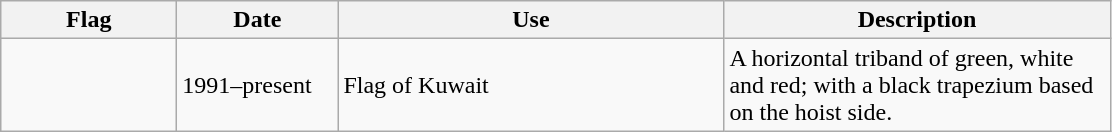<table class="wikitable">
<tr>
<th style="width:110px;">Flag</th>
<th style="width:100px;">Date</th>
<th style="width:250px;">Use</th>
<th style="width:250px;">Description</th>
</tr>
<tr>
<td></td>
<td>1991–present</td>
<td>Flag of Kuwait</td>
<td>A horizontal triband of green, white and red; with a black trapezium based on the hoist side.</td>
</tr>
</table>
